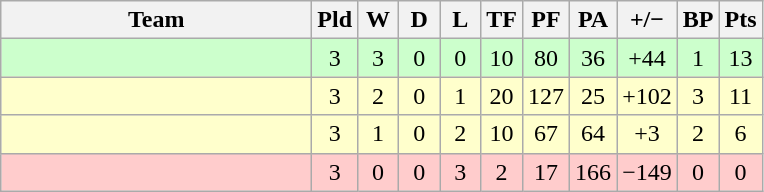<table class="wikitable" style="text-align:center">
<tr>
<th width="200">Team</th>
<th width="20">Pld</th>
<th width="20">W</th>
<th width="20">D</th>
<th width="20">L</th>
<th width="20">TF</th>
<th width="20">PF</th>
<th width="20">PA</th>
<th width="25">+/−</th>
<th width="20">BP</th>
<th width="20">Pts</th>
</tr>
<tr style="background:#cfc;">
<td align=left></td>
<td>3</td>
<td>3</td>
<td>0</td>
<td>0</td>
<td>10</td>
<td>80</td>
<td>36</td>
<td>+44</td>
<td>1</td>
<td>13</td>
</tr>
<tr style="background:#ffc;">
<td align=left></td>
<td>3</td>
<td>2</td>
<td>0</td>
<td>1</td>
<td>20</td>
<td>127</td>
<td>25</td>
<td>+102</td>
<td>3</td>
<td>11</td>
</tr>
<tr style="background:#ffc;">
<td align=left></td>
<td>3</td>
<td>1</td>
<td>0</td>
<td>2</td>
<td>10</td>
<td>67</td>
<td>64</td>
<td>+3</td>
<td>2</td>
<td>6</td>
</tr>
<tr style="background:#fcc;">
<td align=left></td>
<td>3</td>
<td>0</td>
<td>0</td>
<td>3</td>
<td>2</td>
<td>17</td>
<td>166</td>
<td>−149</td>
<td>0</td>
<td>0</td>
</tr>
</table>
